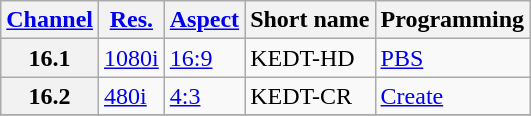<table class="wikitable">
<tr>
<th scope = "col"><a href='#'>Channel</a></th>
<th scope = "col"><a href='#'>Res.</a></th>
<th scope = "col"><a href='#'>Aspect</a></th>
<th scope = "col">Short name</th>
<th scope = "col">Programming</th>
</tr>
<tr>
<th scope = "row">16.1</th>
<td><a href='#'>1080i</a></td>
<td><a href='#'>16:9</a></td>
<td>KEDT-HD</td>
<td><a href='#'>PBS</a></td>
</tr>
<tr>
<th scope = "row">16.2</th>
<td><a href='#'>480i</a></td>
<td><a href='#'>4:3</a></td>
<td>KEDT-CR</td>
<td><a href='#'>Create</a></td>
</tr>
<tr>
</tr>
</table>
